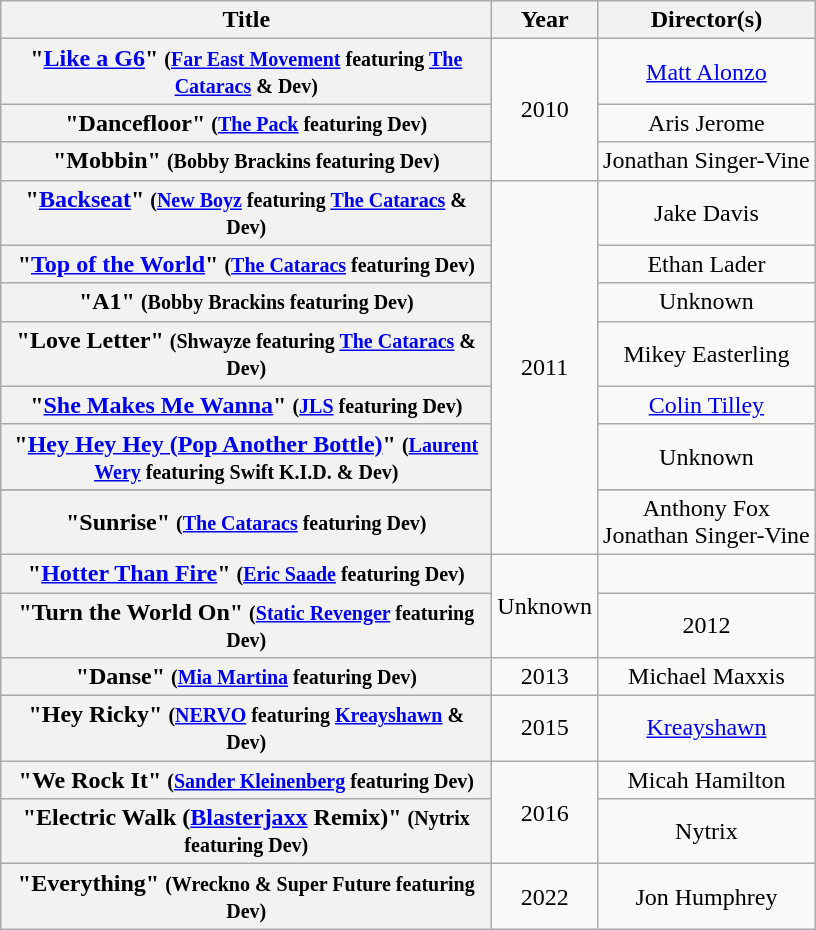<table class="wikitable plainrowheaders" style="text-align:center;">
<tr>
<th scope="col" style="width:20em;">Title</th>
<th scope="col">Year</th>
<th scope="col">Director(s)</th>
</tr>
<tr>
<th scope="row">"<a href='#'>Like a G6</a>" <small>(<a href='#'>Far East Movement</a> featuring <a href='#'>The Cataracs</a> & Dev)</small></th>
<td rowspan="3">2010</td>
<td><a href='#'>Matt Alonzo</a></td>
</tr>
<tr>
<th scope="row">"Dancefloor" <small>(<a href='#'>The Pack</a> featuring Dev)</small></th>
<td>Aris Jerome</td>
</tr>
<tr>
<th scope="row">"Mobbin" <small>(Bobby Brackins featuring Dev)</small></th>
<td>Jonathan Singer-Vine</td>
</tr>
<tr>
<th scope="row">"<a href='#'>Backseat</a>" <small>(<a href='#'>New Boyz</a> featuring <a href='#'>The Cataracs</a> & Dev)</small></th>
<td rowspan="8">2011</td>
<td>Jake Davis</td>
</tr>
<tr>
<th scope="row">"<a href='#'>Top of the World</a>" <small>(<a href='#'>The Cataracs</a> featuring Dev)</small></th>
<td>Ethan Lader</td>
</tr>
<tr>
<th scope="row">"A1" <small>(Bobby Brackins featuring Dev)</small></th>
<td>Unknown</td>
</tr>
<tr>
<th scope="row">"Love Letter" <small>(Shwayze featuring <a href='#'>The Cataracs</a> & Dev)</small></th>
<td>Mikey Easterling</td>
</tr>
<tr>
<th scope="row">"<a href='#'>She Makes Me Wanna</a>" <small>(<a href='#'>JLS</a> featuring Dev)</small></th>
<td><a href='#'>Colin Tilley</a></td>
</tr>
<tr>
<th scope="row">"<a href='#'>Hey Hey Hey (Pop Another Bottle)</a>" <small>(<a href='#'>Laurent Wery</a> featuring Swift K.I.D. & Dev)</small></th>
<td>Unknown</td>
</tr>
<tr>
</tr>
<tr>
<th scope="row">"Sunrise" <small>(<a href='#'>The Cataracs</a> featuring Dev)</small></th>
<td>Anthony Fox <br> Jonathan Singer-Vine</td>
</tr>
<tr>
<th scope="row">"<a href='#'>Hotter Than Fire</a>" <small>(<a href='#'>Eric Saade</a> featuring Dev)</small></th>
<td rowspan="2">Unknown</td>
</tr>
<tr>
<th scope="row">"Turn the World On" <small>(<a href='#'>Static Revenger</a> featuring Dev)</small></th>
<td>2012</td>
</tr>
<tr>
<th scope="row">"Danse" <small>(<a href='#'>Mia Martina</a> featuring Dev)</small></th>
<td>2013</td>
<td>Michael Maxxis</td>
</tr>
<tr>
<th scope="row">"Hey Ricky" <small>(<a href='#'>NERVO</a> featuring <a href='#'>Kreayshawn</a> & Dev)</small></th>
<td>2015</td>
<td><a href='#'>Kreayshawn</a></td>
</tr>
<tr>
<th scope="row">"We Rock It" <small>(<a href='#'>Sander Kleinenberg</a> featuring Dev)</small></th>
<td rowspan="2">2016</td>
<td>Micah Hamilton</td>
</tr>
<tr>
<th scope="row">"Electric Walk (<a href='#'>Blasterjaxx</a> Remix)" <small>(Nytrix featuring Dev)</small></th>
<td>Nytrix</td>
</tr>
<tr>
<th scope="row">"Everything" <small>(Wreckno & Super Future featuring Dev)</small></th>
<td>2022</td>
<td>Jon Humphrey</td>
</tr>
</table>
